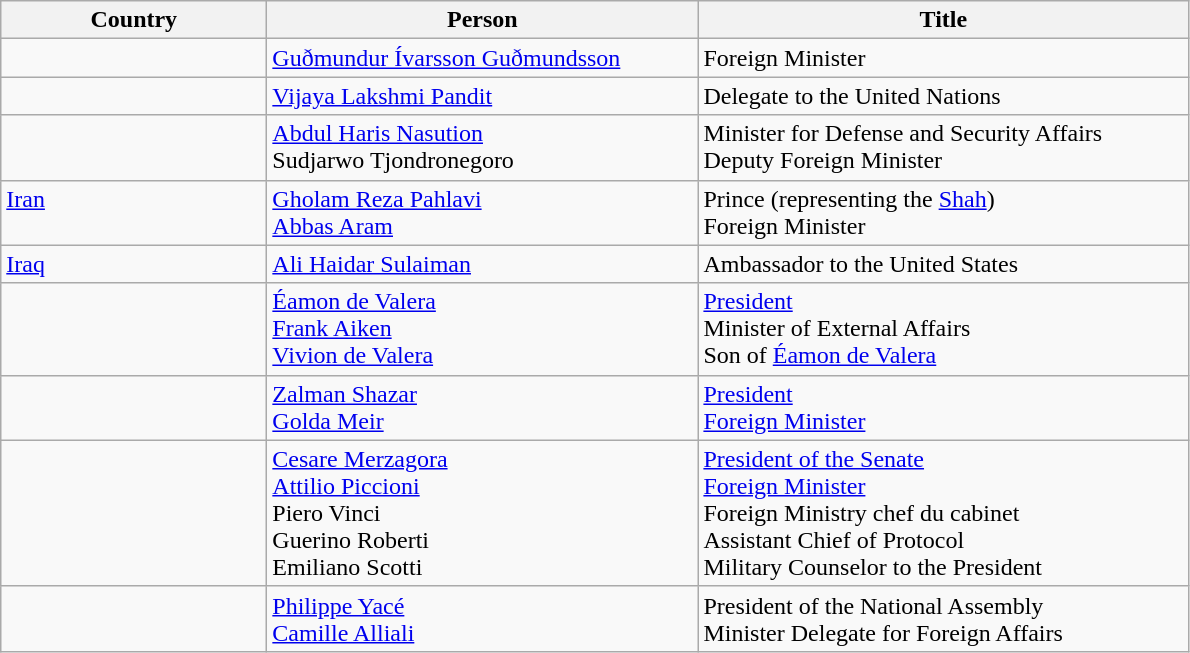<table class="wikitable">
<tr style="vertical-align: top;">
<th width="170">Country</th>
<th width="280">Person</th>
<th width="320">Title</th>
</tr>
<tr style="vertical-align: top;">
<td></td>
<td><a href='#'>Guðmundur Ívarsson Guðmundsson</a></td>
<td>Foreign Minister</td>
</tr>
<tr style="vertical-align: top;">
<td></td>
<td><a href='#'>Vijaya Lakshmi Pandit</a></td>
<td>Delegate to the United Nations</td>
</tr>
<tr style="vertical-align: top;">
<td></td>
<td><a href='#'>Abdul Haris Nasution</a><br>Sudjarwo Tjondronegoro</td>
<td>Minister for Defense and Security Affairs<br>Deputy Foreign Minister</td>
</tr>
<tr style="vertical-align: top;">
<td> <a href='#'>Iran</a></td>
<td><a href='#'>Gholam Reza Pahlavi</a><br><a href='#'>Abbas Aram</a></td>
<td>Prince (representing the <a href='#'>Shah</a>)<br>Foreign Minister</td>
</tr>
<tr style="vertical-align: top;">
<td> <a href='#'>Iraq</a></td>
<td><a href='#'>Ali Haidar Sulaiman</a></td>
<td>Ambassador to the United States</td>
</tr>
<tr style="vertical-align: top;">
<td></td>
<td><a href='#'>Éamon de Valera</a><br><a href='#'>Frank Aiken</a><br><a href='#'>Vivion de Valera</a></td>
<td><a href='#'>President</a><br>Minister of External Affairs<br>Son of <a href='#'>Éamon de Valera</a></td>
</tr>
<tr style="vertical-align: top;">
<td></td>
<td><a href='#'>Zalman Shazar</a><br><a href='#'>Golda Meir</a></td>
<td><a href='#'>President</a><br><a href='#'>Foreign Minister</a></td>
</tr>
<tr style="vertical-align: top;">
<td></td>
<td><a href='#'>Cesare Merzagora</a><br><a href='#'>Attilio Piccioni</a><br>Piero Vinci<br>Guerino Roberti<br>Emiliano Scotti</td>
<td><a href='#'>President of the Senate</a><br><a href='#'>Foreign Minister</a><br>Foreign Ministry chef du cabinet<br>Assistant Chief of Protocol<br>Military Counselor to the President</td>
</tr>
<tr style="vertical-align: top;">
<td></td>
<td><a href='#'>Philippe Yacé</a><br><a href='#'>Camille Alliali</a></td>
<td>President of the National Assembly<br>Minister Delegate for Foreign Affairs</td>
</tr>
</table>
